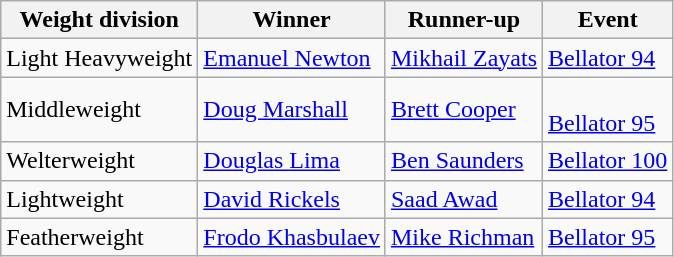<table class="wikitable">
<tr>
<th>Weight division</th>
<th>Winner</th>
<th>Runner-up</th>
<th>Event</th>
</tr>
<tr>
<td>Light Heavyweight</td>
<td><a href='#'>Emanuel Newton</a></td>
<td><a href='#'>Mikhail Zayats</a></td>
<td><a href='#'>Bellator 94</a></td>
</tr>
<tr>
<td>Middleweight</td>
<td><a href='#'>Doug Marshall</a></td>
<td><a href='#'>Brett Cooper</a></td>
<td><br><a href='#'>Bellator 95</a></td>
</tr>
<tr>
<td>Welterweight</td>
<td><a href='#'>Douglas Lima</a></td>
<td><a href='#'>Ben Saunders</a></td>
<td><a href='#'>Bellator 100</a></td>
</tr>
<tr>
<td>Lightweight</td>
<td><a href='#'>David Rickels</a></td>
<td><a href='#'>Saad Awad</a></td>
<td><a href='#'>Bellator 94</a></td>
</tr>
<tr>
<td>Featherweight</td>
<td><a href='#'>Frodo Khasbulaev</a></td>
<td><a href='#'>Mike Richman</a></td>
<td><a href='#'>Bellator 95</a></td>
</tr>
</table>
